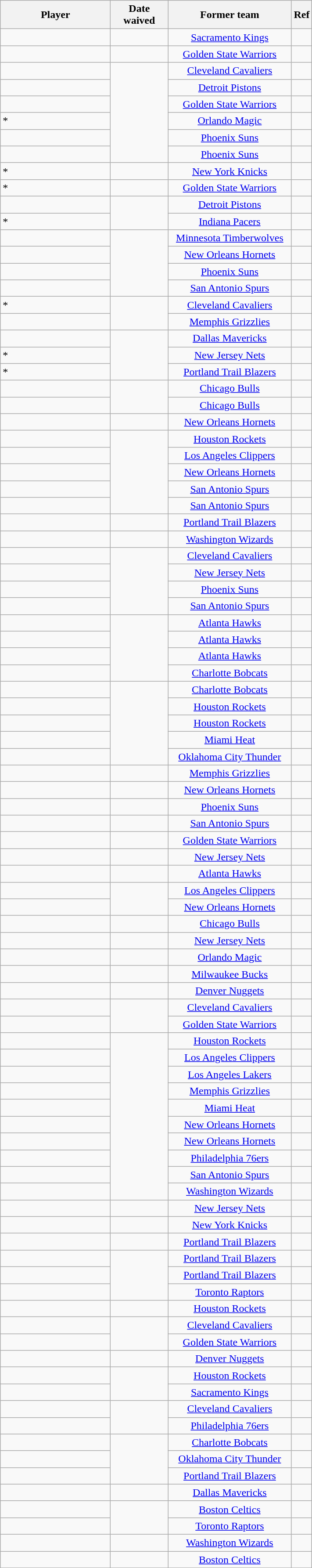<table class="wikitable sortable" style="text-align:center">
<tr>
<th style="width:160px">Player</th>
<th style="width:80px">Date waived</th>
<th style="width:180px">Former team</th>
<th class="unsortable">Ref</th>
</tr>
<tr>
<td align=left></td>
<td></td>
<td><a href='#'>Sacramento Kings</a></td>
<td></td>
</tr>
<tr>
<td align=left></td>
<td></td>
<td><a href='#'>Golden State Warriors</a></td>
<td></td>
</tr>
<tr>
<td align=left></td>
<td style="text-align:center;" rowspan="6"></td>
<td><a href='#'>Cleveland Cavaliers</a></td>
<td></td>
</tr>
<tr>
<td align=left></td>
<td><a href='#'>Detroit Pistons</a></td>
<td></td>
</tr>
<tr>
<td align=left></td>
<td><a href='#'>Golden State Warriors</a></td>
<td></td>
</tr>
<tr>
<td align=left>*</td>
<td><a href='#'>Orlando Magic</a></td>
<td></td>
</tr>
<tr>
<td align=left></td>
<td><a href='#'>Phoenix Suns</a></td>
<td></td>
</tr>
<tr>
<td align=left></td>
<td><a href='#'>Phoenix Suns</a></td>
<td></td>
</tr>
<tr>
<td align=left>*</td>
<td align=center></td>
<td><a href='#'>New York Knicks</a></td>
<td></td>
</tr>
<tr>
<td align=left>*</td>
<td align=center></td>
<td><a href='#'>Golden State Warriors</a></td>
<td></td>
</tr>
<tr>
<td align=left></td>
<td style="text-align:center;" rowspan="2"></td>
<td><a href='#'>Detroit Pistons</a></td>
<td></td>
</tr>
<tr>
<td align=left>*</td>
<td><a href='#'>Indiana Pacers</a></td>
<td></td>
</tr>
<tr>
<td align=left></td>
<td style="text-align:center;" rowspan="4"></td>
<td><a href='#'>Minnesota Timberwolves</a></td>
<td></td>
</tr>
<tr>
<td align=left></td>
<td><a href='#'>New Orleans Hornets</a></td>
<td></td>
</tr>
<tr>
<td align=left></td>
<td><a href='#'>Phoenix Suns</a></td>
<td></td>
</tr>
<tr>
<td align=left></td>
<td><a href='#'>San Antonio Spurs</a></td>
<td></td>
</tr>
<tr>
<td align=left>*</td>
<td style="text-align:center;" rowspan="2"></td>
<td><a href='#'>Cleveland Cavaliers</a></td>
<td></td>
</tr>
<tr>
<td align=left></td>
<td><a href='#'>Memphis Grizzlies</a></td>
<td></td>
</tr>
<tr>
<td align=left></td>
<td style="text-align:center;" rowspan="3"></td>
<td><a href='#'>Dallas Mavericks</a></td>
<td></td>
</tr>
<tr>
<td align=left>*</td>
<td><a href='#'>New Jersey Nets</a></td>
<td></td>
</tr>
<tr>
<td align=left>*</td>
<td><a href='#'>Portland Trail Blazers</a></td>
<td></td>
</tr>
<tr>
<td align=left></td>
<td style="text-align:center;" rowspan="2"></td>
<td><a href='#'>Chicago Bulls</a></td>
<td></td>
</tr>
<tr>
<td align=left></td>
<td><a href='#'>Chicago Bulls</a></td>
<td></td>
</tr>
<tr>
<td align=left></td>
<td align=center></td>
<td><a href='#'>New Orleans Hornets</a></td>
<td></td>
</tr>
<tr>
<td align=left></td>
<td style="text-align:center;" rowspan="5"></td>
<td><a href='#'>Houston Rockets</a></td>
<td></td>
</tr>
<tr>
<td align=left></td>
<td><a href='#'>Los Angeles Clippers</a></td>
<td></td>
</tr>
<tr>
<td align=left></td>
<td><a href='#'>New Orleans Hornets</a></td>
<td></td>
</tr>
<tr>
<td align=left></td>
<td><a href='#'>San Antonio Spurs</a></td>
<td></td>
</tr>
<tr>
<td align=left></td>
<td><a href='#'>San Antonio Spurs</a></td>
<td></td>
</tr>
<tr>
<td align=left></td>
<td align=center></td>
<td><a href='#'>Portland Trail Blazers</a></td>
<td></td>
</tr>
<tr>
<td align=left></td>
<td align=center></td>
<td><a href='#'>Washington Wizards</a></td>
<td></td>
</tr>
<tr>
<td align=left></td>
<td style="text-align:center;" rowspan="4"></td>
<td><a href='#'>Cleveland Cavaliers</a></td>
<td></td>
</tr>
<tr>
<td align=left></td>
<td><a href='#'>New Jersey Nets</a></td>
<td></td>
</tr>
<tr>
<td align=left></td>
<td><a href='#'>Phoenix Suns</a></td>
<td></td>
</tr>
<tr>
<td align=left></td>
<td><a href='#'>San Antonio Spurs</a></td>
<td></td>
</tr>
<tr>
<td align=left></td>
<td style="text-align:center;" rowspan="4"></td>
<td><a href='#'>Atlanta Hawks</a></td>
<td></td>
</tr>
<tr>
<td align=left></td>
<td><a href='#'>Atlanta Hawks</a></td>
<td></td>
</tr>
<tr>
<td align=left></td>
<td><a href='#'>Atlanta Hawks</a></td>
<td></td>
</tr>
<tr>
<td align=left></td>
<td><a href='#'>Charlotte Bobcats</a></td>
<td></td>
</tr>
<tr>
<td align=left></td>
<td style="text-align:center;" rowspan="5"></td>
<td><a href='#'>Charlotte Bobcats</a></td>
<td></td>
</tr>
<tr>
<td align=left></td>
<td><a href='#'>Houston Rockets</a></td>
<td></td>
</tr>
<tr>
<td align=left></td>
<td><a href='#'>Houston Rockets</a></td>
<td></td>
</tr>
<tr>
<td align=left></td>
<td><a href='#'>Miami Heat</a></td>
<td></td>
</tr>
<tr>
<td align=left></td>
<td><a href='#'>Oklahoma City Thunder</a></td>
<td></td>
</tr>
<tr>
<td align=left></td>
<td align=center></td>
<td><a href='#'>Memphis Grizzlies</a></td>
<td></td>
</tr>
<tr>
<td align=left></td>
<td align=center></td>
<td><a href='#'>New Orleans Hornets</a></td>
<td></td>
</tr>
<tr>
<td align=left></td>
<td align=center></td>
<td><a href='#'>Phoenix Suns</a></td>
<td></td>
</tr>
<tr>
<td align=left></td>
<td align=center></td>
<td><a href='#'>San Antonio Spurs</a></td>
<td></td>
</tr>
<tr>
<td align=left></td>
<td align=center></td>
<td><a href='#'>Golden State Warriors</a></td>
<td></td>
</tr>
<tr>
<td align=left></td>
<td align=center></td>
<td><a href='#'>New Jersey Nets</a></td>
<td></td>
</tr>
<tr>
<td align=left></td>
<td align=center></td>
<td><a href='#'>Atlanta Hawks</a></td>
<td></td>
</tr>
<tr>
<td align=left></td>
<td style="text-align:center;" rowspan="2"></td>
<td><a href='#'>Los Angeles Clippers</a></td>
<td></td>
</tr>
<tr>
<td align=left></td>
<td><a href='#'>New Orleans Hornets</a></td>
<td></td>
</tr>
<tr>
<td align=left></td>
<td align=center></td>
<td><a href='#'>Chicago Bulls</a></td>
<td></td>
</tr>
<tr>
<td align=left></td>
<td align=center></td>
<td><a href='#'>New Jersey Nets</a></td>
<td></td>
</tr>
<tr>
<td align=left></td>
<td align=center></td>
<td><a href='#'>Orlando Magic</a></td>
<td></td>
</tr>
<tr>
<td align=left></td>
<td align=center></td>
<td><a href='#'>Milwaukee Bucks</a></td>
<td></td>
</tr>
<tr>
<td align=left></td>
<td align=center></td>
<td><a href='#'>Denver Nuggets</a></td>
<td></td>
</tr>
<tr>
<td align=left></td>
<td style="text-align:center;" rowspan="2"></td>
<td><a href='#'>Cleveland Cavaliers</a></td>
<td></td>
</tr>
<tr>
<td align=left></td>
<td><a href='#'>Golden State Warriors</a></td>
<td></td>
</tr>
<tr>
<td align=left></td>
<td style="text-align:center;" rowspan="10"></td>
<td><a href='#'>Houston Rockets</a></td>
<td></td>
</tr>
<tr>
<td align=left></td>
<td><a href='#'>Los Angeles Clippers</a></td>
<td></td>
</tr>
<tr>
<td align=left></td>
<td><a href='#'>Los Angeles Lakers</a></td>
<td></td>
</tr>
<tr>
<td align=left></td>
<td><a href='#'>Memphis Grizzlies</a></td>
<td></td>
</tr>
<tr>
<td align=left></td>
<td><a href='#'>Miami Heat</a></td>
<td></td>
</tr>
<tr>
<td align=left></td>
<td><a href='#'>New Orleans Hornets</a></td>
<td></td>
</tr>
<tr>
<td align=left></td>
<td><a href='#'>New Orleans Hornets</a></td>
<td></td>
</tr>
<tr>
<td align=left></td>
<td><a href='#'>Philadelphia 76ers</a></td>
<td></td>
</tr>
<tr>
<td align=left></td>
<td><a href='#'>San Antonio Spurs</a></td>
<td></td>
</tr>
<tr>
<td align=left></td>
<td><a href='#'>Washington Wizards</a></td>
<td></td>
</tr>
<tr>
<td align=left></td>
<td align=center></td>
<td><a href='#'>New Jersey Nets</a></td>
<td></td>
</tr>
<tr>
<td align=left></td>
<td align=center></td>
<td><a href='#'>New York Knicks</a></td>
<td></td>
</tr>
<tr>
<td align=left></td>
<td align=center></td>
<td><a href='#'>Portland Trail Blazers</a></td>
<td></td>
</tr>
<tr>
<td align=left></td>
<td style="text-align:center;" rowspan="3"></td>
<td><a href='#'>Portland Trail Blazers</a></td>
<td></td>
</tr>
<tr>
<td align=left></td>
<td><a href='#'>Portland Trail Blazers</a></td>
<td></td>
</tr>
<tr>
<td align=left></td>
<td><a href='#'>Toronto Raptors</a></td>
<td></td>
</tr>
<tr>
<td align=left></td>
<td align=center></td>
<td><a href='#'>Houston Rockets</a></td>
<td></td>
</tr>
<tr>
<td align=left></td>
<td style="text-align:center;" rowspan="2"></td>
<td><a href='#'>Cleveland Cavaliers</a></td>
<td></td>
</tr>
<tr>
<td align=left></td>
<td><a href='#'>Golden State Warriors</a></td>
<td></td>
</tr>
<tr>
<td align=left></td>
<td align=center></td>
<td><a href='#'>Denver Nuggets</a></td>
<td></td>
</tr>
<tr>
<td align=left></td>
<td style="text-align:center;" rowspan="2"></td>
<td><a href='#'>Houston Rockets</a></td>
<td></td>
</tr>
<tr>
<td align=left></td>
<td><a href='#'>Sacramento Kings</a></td>
<td></td>
</tr>
<tr>
<td align=left></td>
<td style="text-align:center;" rowspan="2"></td>
<td><a href='#'>Cleveland Cavaliers</a></td>
<td></td>
</tr>
<tr>
<td align=left></td>
<td><a href='#'>Philadelphia 76ers</a></td>
<td></td>
</tr>
<tr>
<td align=left></td>
<td style="text-align:center;" rowspan="3"></td>
<td><a href='#'>Charlotte Bobcats</a></td>
<td></td>
</tr>
<tr>
<td align=left></td>
<td><a href='#'>Oklahoma City Thunder</a></td>
<td></td>
</tr>
<tr>
<td align=left></td>
<td><a href='#'>Portland Trail Blazers</a></td>
<td></td>
</tr>
<tr>
<td align=left></td>
<td align=center></td>
<td><a href='#'>Dallas Mavericks</a></td>
<td></td>
</tr>
<tr>
<td align=left></td>
<td style="text-align:center;" rowspan="2"></td>
<td><a href='#'>Boston Celtics</a></td>
<td></td>
</tr>
<tr>
<td align=left></td>
<td><a href='#'>Toronto Raptors</a></td>
<td></td>
</tr>
<tr>
<td align=left></td>
<td align=center></td>
<td><a href='#'>Washington Wizards</a></td>
<td></td>
</tr>
<tr>
<td align=left></td>
<td align=center></td>
<td><a href='#'>Boston Celtics</a></td>
<td></td>
</tr>
</table>
